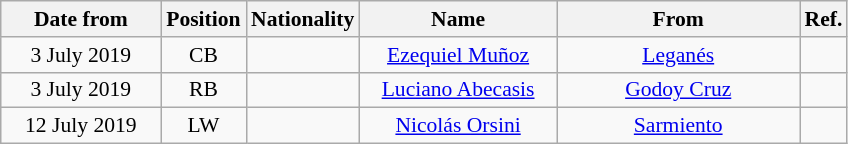<table class="wikitable" style="text-align:center; font-size:90%; ">
<tr>
<th style="background:#; color:#; width:100px;">Date from</th>
<th style="background:#; color:#; width:50px;">Position</th>
<th style="background:#; color:#; width:50px;">Nationality</th>
<th style="background:#; color:#; width:125px;">Name</th>
<th style="background:#; color:#; width:155px;">From</th>
<th style="background:#; color:#; width:25px;">Ref.</th>
</tr>
<tr>
<td>3 July 2019</td>
<td>CB</td>
<td></td>
<td><a href='#'>Ezequiel Muñoz</a></td>
<td> <a href='#'>Leganés</a></td>
<td></td>
</tr>
<tr>
<td>3 July 2019</td>
<td>RB</td>
<td></td>
<td><a href='#'>Luciano Abecasis</a></td>
<td> <a href='#'>Godoy Cruz</a></td>
<td></td>
</tr>
<tr>
<td>12 July 2019</td>
<td>LW</td>
<td></td>
<td><a href='#'>Nicolás Orsini</a></td>
<td> <a href='#'>Sarmiento</a></td>
<td></td>
</tr>
</table>
